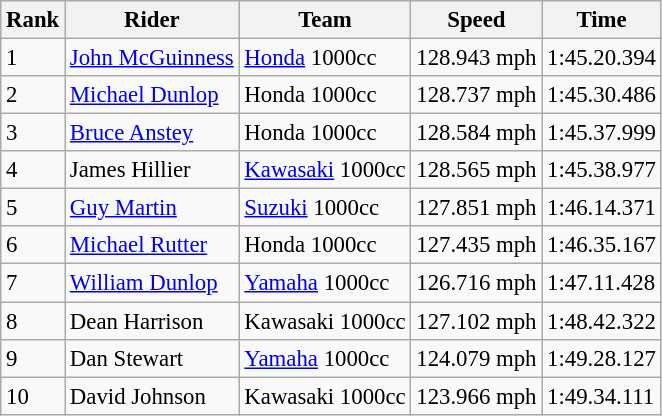<table class="wikitable" style="font-size: 95%;">
<tr style="background:#efefef;">
<th>Rank</th>
<th>Rider</th>
<th>Team</th>
<th>Speed</th>
<th>Time</th>
</tr>
<tr>
<td>1</td>
<td> <a href='#'>John McGuinness</a></td>
<td><a href='#'>Honda</a> 1000cc</td>
<td>128.943 mph</td>
<td>1:45.20.394</td>
</tr>
<tr>
<td>2</td>
<td> <a href='#'>Michael Dunlop</a></td>
<td>Honda 1000cc</td>
<td>128.737 mph</td>
<td>1:45.30.486</td>
</tr>
<tr>
<td>3</td>
<td> <a href='#'>Bruce Anstey</a></td>
<td>Honda 1000cc</td>
<td>128.584 mph</td>
<td>1:45.37.999</td>
</tr>
<tr>
<td>4</td>
<td> James Hillier</td>
<td><a href='#'>Kawasaki</a> 1000cc</td>
<td>128.565 mph</td>
<td>1:45.38.977</td>
</tr>
<tr>
<td>5</td>
<td> <a href='#'>Guy Martin</a></td>
<td><a href='#'>Suzuki</a> 1000cc</td>
<td>127.851 mph</td>
<td>1:46.14.371</td>
</tr>
<tr>
<td>6</td>
<td> <a href='#'>Michael Rutter</a></td>
<td>Honda 1000cc</td>
<td>127.435 mph</td>
<td>1:46.35.167</td>
</tr>
<tr>
<td>7</td>
<td> <a href='#'>William Dunlop</a></td>
<td><a href='#'>Yamaha</a> 1000cc</td>
<td>126.716 mph</td>
<td>1:47.11.428</td>
</tr>
<tr>
<td>8</td>
<td> Dean Harrison</td>
<td>Kawasaki 1000cc</td>
<td>127.102 mph</td>
<td>1:48.42.322</td>
</tr>
<tr>
<td>9</td>
<td> Dan Stewart</td>
<td><a href='#'>Yamaha</a> 1000cc</td>
<td>124.079 mph</td>
<td>1:49.28.127</td>
</tr>
<tr>
<td>10</td>
<td> David Johnson</td>
<td>Kawasaki 1000cc</td>
<td>123.966 mph</td>
<td>1:49.34.111</td>
</tr>
</table>
